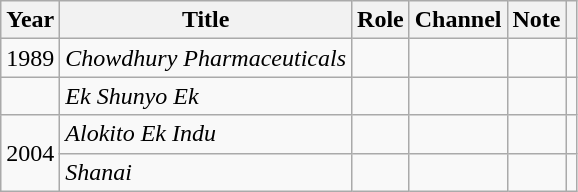<table class="wikitable">
<tr>
<th>Year</th>
<th>Title</th>
<th>Role</th>
<th>Channel</th>
<th>Note</th>
<th></th>
</tr>
<tr>
<td>1989</td>
<td><em>Chowdhury Pharmaceuticals</em></td>
<td></td>
<td></td>
<td></td>
<td></td>
</tr>
<tr>
<td></td>
<td><em>Ek Shunyo Ek</em></td>
<td></td>
<td></td>
<td></td>
<td></td>
</tr>
<tr>
<td rowspan="2">2004</td>
<td><em>Alokito Ek Indu</em></td>
<td></td>
<td></td>
<td></td>
<td></td>
</tr>
<tr>
<td><em>Shanai</em></td>
<td></td>
<td></td>
<td></td>
<td></td>
</tr>
</table>
